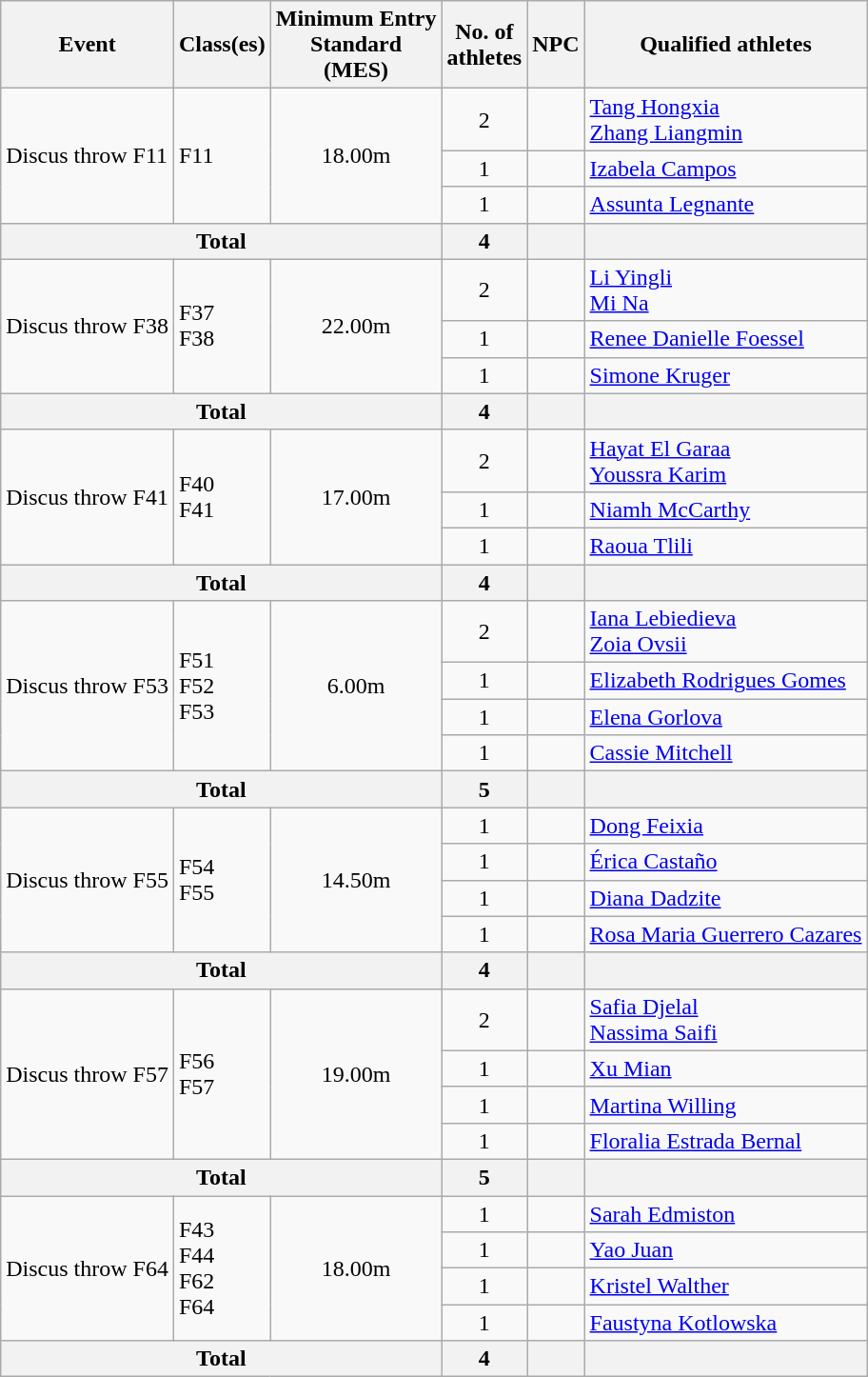<table class="wikitable">
<tr>
<th>Event</th>
<th>Class(es)</th>
<th>Minimum Entry<br> Standard<br> (MES)</th>
<th>No. of<br>athletes</th>
<th>NPC</th>
<th>Qualified athletes</th>
</tr>
<tr>
<td rowspan=3>Discus throw F11</td>
<td rowspan=3>F11</td>
<td rowspan=3 align="center">18.00m</td>
<td align=center>2</td>
<td></td>
<td><a href='#'>Tang Hongxia</a><br> <a href='#'>Zhang Liangmin</a></td>
</tr>
<tr>
<td align=center>1</td>
<td></td>
<td><a href='#'>Izabela Campos</a></td>
</tr>
<tr>
<td align=center>1</td>
<td></td>
<td><a href='#'>Assunta Legnante</a></td>
</tr>
<tr>
<th colspan=3>Total</th>
<th>4</th>
<th></th>
<th></th>
</tr>
<tr>
<td rowspan=3>Discus throw F38</td>
<td rowspan=3>F37<br>F38</td>
<td rowspan=3 align="center">22.00m</td>
<td align=center>2</td>
<td></td>
<td><a href='#'>Li Yingli</a><br> <a href='#'>Mi Na</a></td>
</tr>
<tr>
<td align=center>1</td>
<td></td>
<td><a href='#'>Renee Danielle Foessel</a></td>
</tr>
<tr>
<td align=center>1</td>
<td></td>
<td><a href='#'>Simone Kruger</a></td>
</tr>
<tr>
<th colspan=3>Total</th>
<th>4</th>
<th></th>
<th></th>
</tr>
<tr>
<td rowspan=3>Discus throw F41</td>
<td rowspan=3>F40<br>F41</td>
<td rowspan=3 align="center">17.00m</td>
<td align=center>2</td>
<td></td>
<td><a href='#'>Hayat El Garaa</a><br> <a href='#'>Youssra Karim</a></td>
</tr>
<tr>
<td align=center>1</td>
<td></td>
<td><a href='#'>Niamh McCarthy</a></td>
</tr>
<tr>
<td align=center>1</td>
<td></td>
<td><a href='#'>Raoua Tlili</a></td>
</tr>
<tr>
<th colspan=3>Total</th>
<th>4</th>
<th></th>
<th></th>
</tr>
<tr>
<td rowspan=4>Discus throw F53</td>
<td rowspan=4>F51<br>F52<br>F53</td>
<td rowspan=4 align="center">6.00m</td>
<td align=center>2</td>
<td></td>
<td><a href='#'>Iana Lebiedieva</a><br> <a href='#'>Zoia Ovsii</a></td>
</tr>
<tr>
<td align=center>1</td>
<td></td>
<td><a href='#'>Elizabeth Rodrigues Gomes</a></td>
</tr>
<tr>
<td align=center>1</td>
<td></td>
<td><a href='#'>Elena Gorlova</a></td>
</tr>
<tr>
<td align=center>1</td>
<td></td>
<td><a href='#'>Cassie Mitchell</a></td>
</tr>
<tr>
<th colspan=3>Total</th>
<th>5</th>
<th></th>
<th></th>
</tr>
<tr>
<td rowspan=4>Discus throw F55</td>
<td rowspan=4>F54<br>F55</td>
<td rowspan=4 align="center">14.50m</td>
<td align=center>1</td>
<td></td>
<td><a href='#'>Dong Feixia</a></td>
</tr>
<tr>
<td align=center>1</td>
<td></td>
<td><a href='#'>Érica Castaño</a></td>
</tr>
<tr>
<td align=center>1</td>
<td></td>
<td><a href='#'>Diana Dadzite</a></td>
</tr>
<tr>
<td align=center>1</td>
<td></td>
<td><a href='#'>Rosa Maria Guerrero Cazares</a></td>
</tr>
<tr>
<th colspan=3>Total</th>
<th>4</th>
<th></th>
<th></th>
</tr>
<tr>
<td rowspan=4>Discus throw F57</td>
<td rowspan=4>F56<br>F57</td>
<td rowspan=4 align="center">19.00m</td>
<td align=center>2</td>
<td></td>
<td><a href='#'>Safia Djelal</a><br> <a href='#'>Nassima Saifi</a></td>
</tr>
<tr>
<td align=center>1</td>
<td></td>
<td><a href='#'>Xu Mian</a></td>
</tr>
<tr>
<td align=center>1</td>
<td></td>
<td><a href='#'>Martina Willing</a></td>
</tr>
<tr>
<td align=center>1</td>
<td></td>
<td><a href='#'>Floralia Estrada Bernal</a></td>
</tr>
<tr>
<th colspan=3>Total</th>
<th>5</th>
<th></th>
<th></th>
</tr>
<tr>
<td rowspan=4>Discus throw F64</td>
<td rowspan=4>F43<br>F44<br>F62<br>F64</td>
<td rowspan=4 align="center">18.00m</td>
<td align=center>1</td>
<td></td>
<td><a href='#'>Sarah Edmiston</a></td>
</tr>
<tr>
<td align=center>1</td>
<td></td>
<td><a href='#'>Yao Juan</a></td>
</tr>
<tr>
<td align=center>1</td>
<td></td>
<td><a href='#'>Kristel Walther</a></td>
</tr>
<tr>
<td align=center>1</td>
<td></td>
<td><a href='#'>Faustyna Kotlowska</a></td>
</tr>
<tr>
<th colspan=3>Total</th>
<th>4</th>
<th></th>
<th></th>
</tr>
</table>
